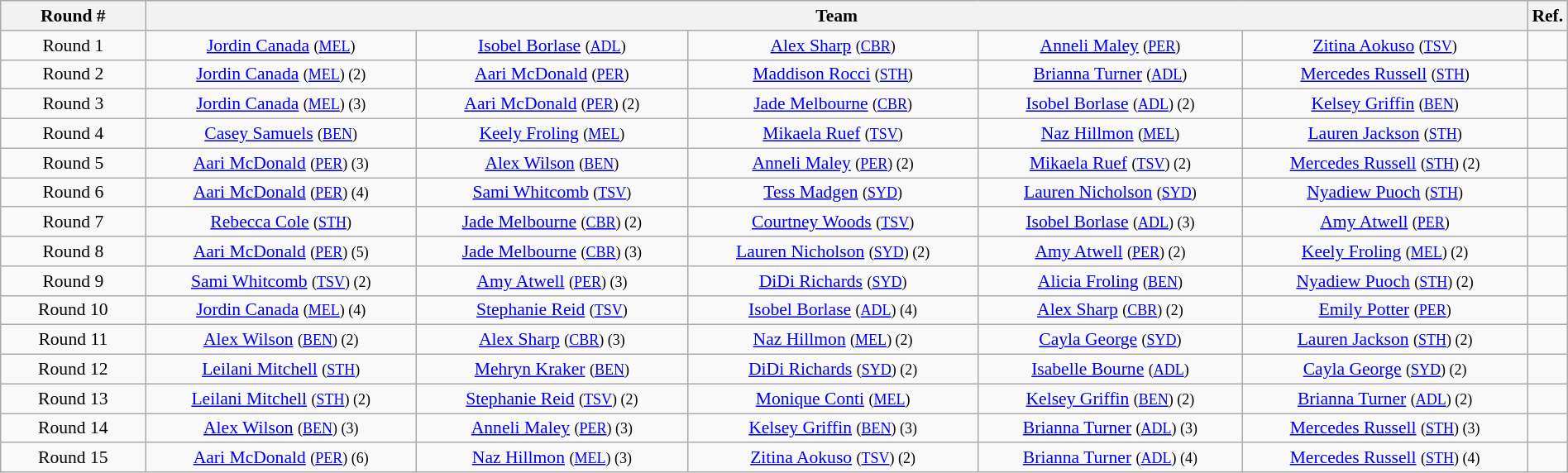<table class="wikitable" style="width: 100%; text-align:center; font-size:90%">
<tr>
<th rowspan=1 width=110>Round #</th>
<th colspan=5 width=50>Team</th>
<th colspan=1 width=5>Ref.</th>
</tr>
<tr>
<td>Round 1</td>
<td><a href='#'>Jordin Canada</a> <small>(<a href='#'>MEL</a>)</small></td>
<td><a href='#'>Isobel Borlase</a> <small>(<a href='#'>ADL</a>) </small></td>
<td><a href='#'>Alex Sharp</a> <small>(<a href='#'>CBR</a>) </small></td>
<td><a href='#'>Anneli Maley</a> <small>(<a href='#'>PER</a>)</small></td>
<td><a href='#'>Zitina Aokuso</a> <small>(<a href='#'>TSV</a>)</small></td>
<td></td>
</tr>
<tr>
<td>Round 2</td>
<td><a href='#'>Jordin Canada</a> <small>(<a href='#'>MEL</a>) (2)</small></td>
<td><a href='#'>Aari McDonald</a> <small>(<a href='#'>PER</a>)</small></td>
<td><a href='#'>Maddison Rocci</a> <small>(<a href='#'>STH</a>) </small></td>
<td><a href='#'>Brianna Turner</a> <small>(<a href='#'>ADL</a>) </small></td>
<td><a href='#'>Mercedes Russell</a> <small>(<a href='#'>STH</a>) </small></td>
<td></td>
</tr>
<tr>
<td>Round 3</td>
<td><a href='#'>Jordin Canada</a> <small>(<a href='#'>MEL</a>) (3)</small></td>
<td><a href='#'>Aari McDonald</a> <small>(<a href='#'>PER</a>) (2)</small></td>
<td><a href='#'>Jade Melbourne</a> <small>(<a href='#'>CBR</a>) </small></td>
<td><a href='#'>Isobel Borlase</a> <small>(<a href='#'>ADL</a>) (2)</small></td>
<td><a href='#'>Kelsey Griffin</a> <small>(<a href='#'>BEN</a>) </small></td>
<td></td>
</tr>
<tr>
<td>Round 4</td>
<td><a href='#'>Casey Samuels</a> <small>(<a href='#'>BEN</a>) </small></td>
<td><a href='#'>Keely Froling</a> <small>(<a href='#'>MEL</a>) </small></td>
<td><a href='#'>Mikaela Ruef</a> <small>(<a href='#'>TSV</a>)</small></td>
<td><a href='#'>Naz Hillmon</a> <small>(<a href='#'>MEL</a>) </small></td>
<td><a href='#'>Lauren Jackson</a> <small>(<a href='#'>STH</a>) </small></td>
<td></td>
</tr>
<tr>
<td>Round 5</td>
<td><a href='#'>Aari McDonald</a> <small>(<a href='#'>PER</a>) (3)</small></td>
<td><a href='#'>Alex Wilson</a> <small>(<a href='#'>BEN</a>) </small></td>
<td><a href='#'>Anneli Maley</a> <small>(<a href='#'>PER</a>) (2)</small></td>
<td><a href='#'>Mikaela Ruef</a> <small>(<a href='#'>TSV</a>) (2)</small></td>
<td><a href='#'>Mercedes Russell</a> <small>(<a href='#'>STH</a>) (2)</small></td>
<td></td>
</tr>
<tr>
<td>Round 6</td>
<td><a href='#'>Aari McDonald</a> <small>(<a href='#'>PER</a>) (4)</small></td>
<td><a href='#'>Sami Whitcomb</a> <small>(<a href='#'>TSV</a>)</small></td>
<td><a href='#'>Tess Madgen</a> <small>(<a href='#'>SYD</a>)</small></td>
<td><a href='#'>Lauren Nicholson</a> <small>(<a href='#'>SYD</a>)</small></td>
<td><a href='#'>Nyadiew Puoch</a> <small>(<a href='#'>STH</a>) </small></td>
<td></td>
</tr>
<tr>
<td>Round 7</td>
<td><a href='#'>Rebecca Cole</a> <small>(<a href='#'>STH</a>) </small></td>
<td><a href='#'>Jade Melbourne</a> <small>(<a href='#'>CBR</a>) (2)</small></td>
<td><a href='#'>Courtney Woods</a> <small>(<a href='#'>TSV</a>)</small></td>
<td><a href='#'>Isobel Borlase</a> <small>(<a href='#'>ADL</a>) (3)</small></td>
<td><a href='#'>Amy Atwell</a> <small>(<a href='#'>PER</a>) </small></td>
<td></td>
</tr>
<tr>
<td>Round 8</td>
<td><a href='#'>Aari McDonald</a> <small>(<a href='#'>PER</a>) (5)</small></td>
<td><a href='#'>Jade Melbourne</a> <small>(<a href='#'>CBR</a>) (3)</small></td>
<td><a href='#'>Lauren Nicholson</a> <small>(<a href='#'>SYD</a>) (2)</small></td>
<td><a href='#'>Amy Atwell</a> <small>(<a href='#'>PER</a>) (2)</small></td>
<td><a href='#'>Keely Froling</a> <small>(<a href='#'>MEL</a>) (2)</small></td>
<td></td>
</tr>
<tr>
<td>Round 9</td>
<td><a href='#'>Sami Whitcomb</a> <small>(<a href='#'>TSV</a>) (2)</small></td>
<td><a href='#'>Amy Atwell</a> <small>(<a href='#'>PER</a>) (3)</small></td>
<td><a href='#'>DiDi Richards</a> <small>(<a href='#'>SYD</a>)</small></td>
<td><a href='#'>Alicia Froling</a> <small>(<a href='#'>BEN</a>) </small></td>
<td><a href='#'>Nyadiew Puoch</a> <small>(<a href='#'>STH</a>) (2)</small></td>
<td></td>
</tr>
<tr>
<td>Round 10</td>
<td><a href='#'>Jordin Canada</a> <small>(<a href='#'>MEL</a>) (4)</small></td>
<td><a href='#'>Stephanie Reid</a> <small>(<a href='#'>TSV</a>)</small></td>
<td><a href='#'>Isobel Borlase</a> <small>(<a href='#'>ADL</a>) (4)</small></td>
<td><a href='#'>Alex Sharp</a> <small>(<a href='#'>CBR</a>) (2)</small></td>
<td><a href='#'>Emily Potter</a> <small>(<a href='#'>PER</a>)</small></td>
<td></td>
</tr>
<tr>
<td>Round 11</td>
<td><a href='#'>Alex Wilson</a> <small>(<a href='#'>BEN</a>) (2)</small></td>
<td><a href='#'>Alex Sharp</a> <small>(<a href='#'>CBR</a>) (3)</small></td>
<td><a href='#'>Naz Hillmon</a> <small>(<a href='#'>MEL</a>) (2)</small></td>
<td><a href='#'>Cayla George</a> <small>(<a href='#'>SYD</a>)</small></td>
<td><a href='#'>Lauren Jackson</a> <small>(<a href='#'>STH</a>) (2)</small></td>
<td></td>
</tr>
<tr>
<td>Round 12</td>
<td><a href='#'>Leilani Mitchell</a> <small>(<a href='#'>STH</a>)</small></td>
<td><a href='#'>Mehryn Kraker</a> <small>(<a href='#'>BEN</a>)</small></td>
<td><a href='#'>DiDi Richards</a> <small>(<a href='#'>SYD</a>) (2)</small></td>
<td><a href='#'>Isabelle Bourne</a> <small>(<a href='#'>ADL</a>)</small></td>
<td><a href='#'>Cayla George</a> <small>(<a href='#'>SYD</a>) (2)</small></td>
<td></td>
</tr>
<tr>
<td>Round 13</td>
<td><a href='#'>Leilani Mitchell</a> <small>(<a href='#'>STH</a>) (2)</small></td>
<td><a href='#'>Stephanie Reid</a> <small>(<a href='#'>TSV</a>) (2)</small></td>
<td><a href='#'>Monique Conti</a> <small>(<a href='#'>MEL</a>)</small></td>
<td><a href='#'>Kelsey Griffin</a> <small>(<a href='#'>BEN</a>) (2)</small></td>
<td><a href='#'>Brianna Turner</a> <small>(<a href='#'>ADL</a>) (2)</small></td>
<td></td>
</tr>
<tr>
<td>Round 14</td>
<td><a href='#'>Alex Wilson</a> <small>(<a href='#'>BEN</a>) (3)</small></td>
<td><a href='#'>Anneli Maley</a> <small>(<a href='#'>PER</a>) (3)</small></td>
<td><a href='#'>Kelsey Griffin</a> <small>(<a href='#'>BEN</a>) (3)</small></td>
<td><a href='#'>Brianna Turner</a> <small>(<a href='#'>ADL</a>) (3)</small></td>
<td><a href='#'>Mercedes Russell</a> <small>(<a href='#'>STH</a>) (3)</small></td>
<td></td>
</tr>
<tr>
<td>Round 15</td>
<td><a href='#'>Aari McDonald</a> <small>(<a href='#'>PER</a>) (6)</small></td>
<td><a href='#'>Naz Hillmon</a> <small>(<a href='#'>MEL</a>) (3)</small></td>
<td><a href='#'>Zitina Aokuso</a> <small>(<a href='#'>TSV</a>) (2)</small></td>
<td><a href='#'>Brianna Turner</a> <small>(<a href='#'>ADL</a>) (4)</small></td>
<td><a href='#'>Mercedes Russell</a> <small>(<a href='#'>STH</a>) (4)</small></td>
</tr>
</table>
